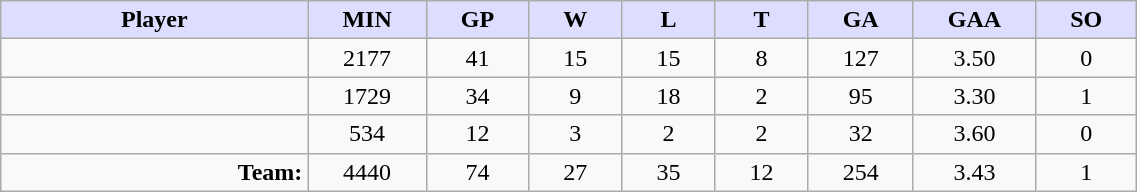<table style="width:60%;" class="wikitable sortable">
<tr>
<th style="background:#ddf; width:10%;">Player</th>
<th style="width:3%; background:#ddf;" title="Minutes played">MIN</th>
<th style="width:3%; background:#ddf;" title="Games played in">GP</th>
<th style="width:3%; background:#ddf;" title="Wins">W</th>
<th style="width:3%; background:#ddf;" title="Losses">L</th>
<th style="width:3%; background:#ddf;" title="Ties">T</th>
<th style="width:3%; background:#ddf;" title="Goals against">GA</th>
<th style="width:3%; background:#ddf;" title="Goals against average">GAA</th>
<th style="width:3%; background:#ddf;" title="Shut-outs">SO</th>
</tr>
<tr style="text-align:center;">
<td style="text-align:right;"></td>
<td>2177</td>
<td>41</td>
<td>15</td>
<td>15</td>
<td>8</td>
<td>127</td>
<td>3.50</td>
<td>0</td>
</tr>
<tr style="text-align:center;">
<td style="text-align:right;"></td>
<td>1729</td>
<td>34</td>
<td>9</td>
<td>18</td>
<td>2</td>
<td>95</td>
<td>3.30</td>
<td>1</td>
</tr>
<tr style="text-align:center;">
<td style="text-align:right;"></td>
<td>534</td>
<td>12</td>
<td>3</td>
<td>2</td>
<td>2</td>
<td>32</td>
<td>3.60</td>
<td>0</td>
</tr>
<tr style="text-align:center;">
<td style="text-align:right;"><strong>Team:</strong></td>
<td>4440</td>
<td>74</td>
<td>27</td>
<td>35</td>
<td>12</td>
<td>254</td>
<td>3.43</td>
<td>1</td>
</tr>
</table>
